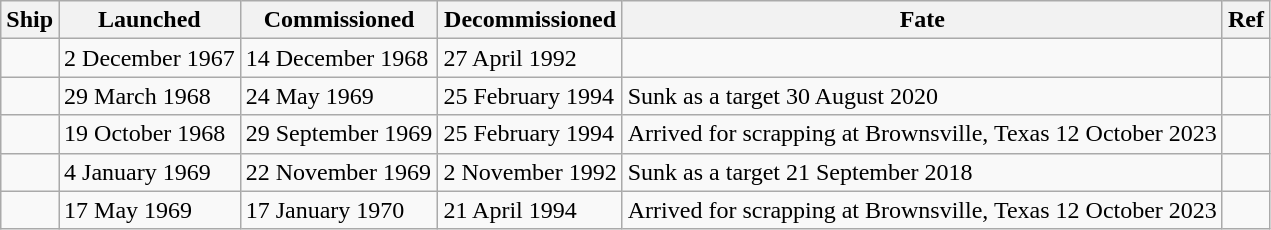<table class="wikitable">
<tr>
<th>Ship</th>
<th>Launched</th>
<th>Commissioned</th>
<th>Decommissioned</th>
<th>Fate</th>
<th>Ref</th>
</tr>
<tr>
<td></td>
<td>2 December 1967</td>
<td>14 December 1968</td>
<td>27 April 1992</td>
<td></td>
<td></td>
</tr>
<tr>
<td></td>
<td>29 March 1968</td>
<td>24 May 1969</td>
<td>25 February 1994</td>
<td>Sunk as a target 30 August 2020</td>
<td></td>
</tr>
<tr>
<td></td>
<td>19 October 1968</td>
<td>29 September 1969</td>
<td>25 February 1994</td>
<td>Arrived for scrapping at Brownsville, Texas 12 October 2023</td>
<td></td>
</tr>
<tr>
<td></td>
<td>4 January 1969</td>
<td>22 November 1969</td>
<td>2 November 1992</td>
<td>Sunk as a target  21 September 2018</td>
<td></td>
</tr>
<tr>
<td></td>
<td>17 May 1969</td>
<td>17 January 1970</td>
<td>21 April 1994</td>
<td>Arrived for scrapping at Brownsville, Texas 12 October 2023</td>
<td></td>
</tr>
</table>
